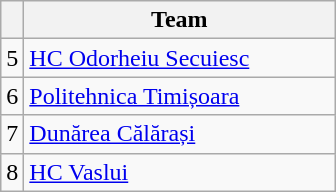<table class="wikitable sortable" style="text-align:center">
<tr>
<th></th>
<th width="200">Team</th>
</tr>
<tr>
<td>5</td>
<td align=left><a href='#'>HC Odorheiu Secuiesc</a></td>
</tr>
<tr>
<td>6</td>
<td align=left><a href='#'>Politehnica Timișoara</a></td>
</tr>
<tr>
<td>7</td>
<td align=left><a href='#'>Dunărea Călărași</a></td>
</tr>
<tr>
<td>8</td>
<td align=left><a href='#'>HC Vaslui</a></td>
</tr>
</table>
